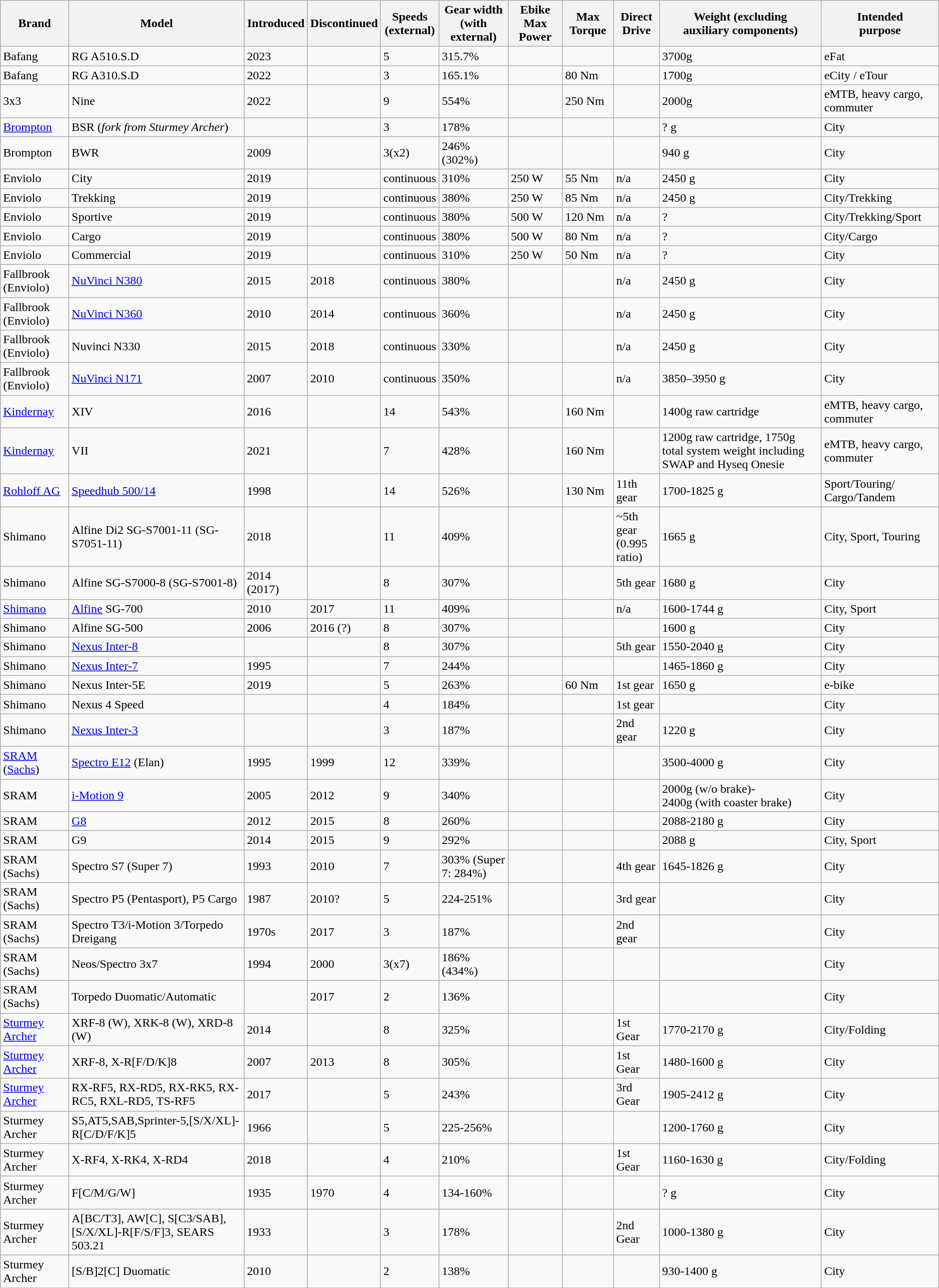<table class="wikitable sortable">
<tr>
<th>Brand</th>
<th>Model</th>
<th>Introduced</th>
<th>Discontinued</th>
<th data-sort-type="number">Speeds<br>(external)</th>
<th>Gear width<br>(with external)</th>
<th>Ebike Max Power</th>
<th>Max Torque</th>
<th>Direct Drive</th>
<th data-sort-type="number">Weight (excluding<br>auxiliary components)</th>
<th>Intended<br>purpose</th>
</tr>
<tr>
<td>Bafang</td>
<td>RG A510.S.D</td>
<td>2023</td>
<td></td>
<td>5</td>
<td>315.7%</td>
<td></td>
<td></td>
<td></td>
<td>3700g</td>
<td>eFat</td>
</tr>
<tr>
<td>Bafang</td>
<td>RG A310.S.D</td>
<td>2022</td>
<td></td>
<td>3</td>
<td>165.1%</td>
<td></td>
<td>80 Nm</td>
<td></td>
<td>1700g</td>
<td>eCity / eTour</td>
</tr>
<tr>
<td>3x3</td>
<td>Nine</td>
<td>2022</td>
<td></td>
<td>9</td>
<td>554%</td>
<td></td>
<td>250 Nm</td>
<td></td>
<td>2000g</td>
<td>eMTB, heavy cargo, commuter</td>
</tr>
<tr>
<td><a href='#'>Brompton</a></td>
<td>BSR (<em>fork from Sturmey Archer</em>)</td>
<td></td>
<td></td>
<td>3</td>
<td>178%</td>
<td></td>
<td></td>
<td></td>
<td>? g</td>
<td>City</td>
</tr>
<tr>
<td>Brompton</td>
<td>BWR</td>
<td>2009</td>
<td></td>
<td>3(x2)</td>
<td>246% (302%)</td>
<td></td>
<td></td>
<td></td>
<td>940 g</td>
<td>City</td>
</tr>
<tr>
<td>Enviolo</td>
<td>City</td>
<td>2019</td>
<td></td>
<td>continuous</td>
<td>310%</td>
<td>250 W</td>
<td>55 Nm</td>
<td>n/a</td>
<td>2450 g </td>
<td>City</td>
</tr>
<tr>
<td>Enviolo</td>
<td>Trekking</td>
<td>2019</td>
<td></td>
<td>continuous</td>
<td>380%</td>
<td>250 W</td>
<td>85 Nm</td>
<td>n/a</td>
<td>2450 g </td>
<td>City/Trekking</td>
</tr>
<tr>
<td>Enviolo</td>
<td>Sportive</td>
<td>2019</td>
<td></td>
<td>continuous</td>
<td>380%</td>
<td>500 W</td>
<td>120 Nm</td>
<td>n/a</td>
<td>?</td>
<td>City/Trekking/Sport</td>
</tr>
<tr>
<td>Enviolo</td>
<td>Cargo</td>
<td>2019</td>
<td></td>
<td>continuous</td>
<td>380%</td>
<td>500 W</td>
<td>80 Nm</td>
<td>n/a</td>
<td>?</td>
<td>City/Cargo</td>
</tr>
<tr>
<td>Enviolo</td>
<td>Commercial</td>
<td>2019</td>
<td></td>
<td>continuous</td>
<td>310%</td>
<td>250 W</td>
<td>50 Nm</td>
<td>n/a</td>
<td>?</td>
<td>City</td>
</tr>
<tr>
<td>Fallbrook (Enviolo)</td>
<td><a href='#'>NuVinci N380</a></td>
<td>2015</td>
<td>2018</td>
<td>continuous</td>
<td>380%</td>
<td></td>
<td></td>
<td>n/a</td>
<td>2450 g</td>
<td>City</td>
</tr>
<tr>
<td>Fallbrook (Enviolo)</td>
<td><a href='#'>NuVinci N360</a></td>
<td>2010</td>
<td>2014</td>
<td>continuous</td>
<td>360%</td>
<td></td>
<td></td>
<td>n/a</td>
<td>2450 g</td>
<td>City</td>
</tr>
<tr>
<td>Fallbrook (Enviolo)</td>
<td>Nuvinci N330</td>
<td>2015</td>
<td>2018</td>
<td>continuous</td>
<td>330%</td>
<td></td>
<td></td>
<td>n/a</td>
<td>2450 g</td>
<td>City</td>
</tr>
<tr>
<td>Fallbrook (Enviolo)</td>
<td><a href='#'>NuVinci N171</a></td>
<td>2007</td>
<td>2010</td>
<td>continuous</td>
<td>350%</td>
<td></td>
<td></td>
<td>n/a</td>
<td>3850–3950 g</td>
<td>City</td>
</tr>
<tr>
<td><a href='#'>Kindernay</a></td>
<td>XIV</td>
<td>2016</td>
<td></td>
<td>14</td>
<td>543%</td>
<td></td>
<td>160 Nm</td>
<td></td>
<td>1400g raw cartridge</td>
<td>eMTB, heavy cargo, commuter</td>
</tr>
<tr>
<td><a href='#'>Kindernay</a></td>
<td>VII</td>
<td>2021</td>
<td></td>
<td>7</td>
<td>428%</td>
<td></td>
<td>160 Nm</td>
<td></td>
<td>1200g raw cartridge, 1750g total system weight including SWAP and Hyseq Onesie</td>
<td>eMTB, heavy cargo, commuter</td>
</tr>
<tr>
<td><a href='#'>Rohloff AG</a></td>
<td><a href='#'>Speedhub 500/14</a></td>
<td>1998</td>
<td></td>
<td>14</td>
<td>526%</td>
<td></td>
<td>130 Nm</td>
<td>11th gear</td>
<td>1700-1825 g</td>
<td>Sport/Touring/ Cargo/Tandem</td>
</tr>
<tr>
<td>Shimano</td>
<td>Alfine Di2 SG-S7001-11 (SG-S7051-11)</td>
<td>2018</td>
<td></td>
<td>11</td>
<td>409%</td>
<td></td>
<td></td>
<td>~5th gear<br>(0.995 ratio)</td>
<td>1665 g</td>
<td>City, Sport, Touring</td>
</tr>
<tr>
<td>Shimano</td>
<td>Alfine SG-S7000-8 (SG-S7001-8)</td>
<td>2014 (2017)</td>
<td></td>
<td>8</td>
<td>307%</td>
<td></td>
<td></td>
<td>5th gear</td>
<td>1680 g</td>
<td>City</td>
</tr>
<tr>
<td><a href='#'>Shimano</a></td>
<td><a href='#'>Alfine</a> SG-700</td>
<td>2010</td>
<td>2017</td>
<td>11</td>
<td>409%</td>
<td></td>
<td></td>
<td>n/a</td>
<td>1600-1744 g</td>
<td>City, Sport</td>
</tr>
<tr>
<td>Shimano</td>
<td>Alfine SG-500</td>
<td>2006</td>
<td>2016 (?)</td>
<td>8</td>
<td>307%</td>
<td></td>
<td></td>
<td></td>
<td>1600 g</td>
<td>City</td>
</tr>
<tr>
<td>Shimano</td>
<td><a href='#'>Nexus Inter-8</a></td>
<td></td>
<td></td>
<td>8</td>
<td>307%</td>
<td></td>
<td></td>
<td>5th gear</td>
<td>1550-2040 g</td>
<td>City</td>
</tr>
<tr>
<td>Shimano</td>
<td><a href='#'>Nexus Inter-7</a></td>
<td>1995</td>
<td></td>
<td>7</td>
<td>244%</td>
<td></td>
<td></td>
<td></td>
<td>1465-1860 g</td>
<td>City</td>
</tr>
<tr>
<td>Shimano</td>
<td>Nexus Inter-5E</td>
<td>2019</td>
<td></td>
<td>5</td>
<td>263%</td>
<td></td>
<td>60 Nm</td>
<td>1st gear</td>
<td>1650 g</td>
<td>e-bike</td>
</tr>
<tr>
<td>Shimano</td>
<td>Nexus 4 Speed</td>
<td></td>
<td></td>
<td>4</td>
<td>184%</td>
<td></td>
<td></td>
<td>1st gear</td>
<td></td>
<td>City</td>
</tr>
<tr>
<td>Shimano</td>
<td><a href='#'>Nexus Inter-3</a></td>
<td></td>
<td></td>
<td>3</td>
<td>187%</td>
<td></td>
<td></td>
<td>2nd gear</td>
<td>1220 g</td>
<td>City</td>
</tr>
<tr>
<td><a href='#'>SRAM</a> (<a href='#'>Sachs</a>)</td>
<td><a href='#'>Spectro E12</a> (Elan)</td>
<td>1995</td>
<td>1999</td>
<td>12</td>
<td>339%</td>
<td></td>
<td></td>
<td></td>
<td>3500-4000 g</td>
<td>City</td>
</tr>
<tr>
<td>SRAM</td>
<td><a href='#'>i-Motion 9</a></td>
<td>2005</td>
<td>2012</td>
<td>9</td>
<td>340%</td>
<td></td>
<td></td>
<td></td>
<td>2000g (w/o brake)-<br>2400g (with coaster brake)</td>
<td>City</td>
</tr>
<tr>
<td>SRAM</td>
<td><a href='#'>G8</a></td>
<td>2012</td>
<td>2015</td>
<td>8</td>
<td>260%</td>
<td></td>
<td></td>
<td></td>
<td>2088-2180 g </td>
<td>City</td>
</tr>
<tr>
<td>SRAM</td>
<td>G9</td>
<td>2014</td>
<td>2015</td>
<td>9</td>
<td>292%</td>
<td></td>
<td></td>
<td></td>
<td>2088 g</td>
<td>City, Sport</td>
</tr>
<tr>
<td>SRAM (Sachs)</td>
<td>Spectro S7 (Super 7)</td>
<td>1993</td>
<td>2010</td>
<td>7</td>
<td>303% (Super 7: 284%)</td>
<td></td>
<td></td>
<td>4th gear</td>
<td>1645-1826 g</td>
<td>City</td>
</tr>
<tr>
<td>SRAM (Sachs)</td>
<td>Spectro P5 (Pentasport), P5 Cargo</td>
<td>1987</td>
<td>2010? </td>
<td>5</td>
<td>224-251%</td>
<td></td>
<td></td>
<td>3rd gear</td>
<td></td>
<td>City</td>
</tr>
<tr>
<td>SRAM (Sachs)</td>
<td>Spectro T3/i-Motion 3/Torpedo Dreigang</td>
<td>1970s</td>
<td>2017</td>
<td>3</td>
<td>187%</td>
<td></td>
<td></td>
<td>2nd gear</td>
<td></td>
<td>City</td>
</tr>
<tr>
<td>SRAM (Sachs)</td>
<td>Neos/Spectro 3x7</td>
<td>1994</td>
<td>2000</td>
<td>3(x7)</td>
<td>186% (434%) </td>
<td></td>
<td></td>
<td></td>
<td></td>
<td>City</td>
</tr>
<tr>
<td>SRAM (Sachs)</td>
<td>Torpedo Duomatic/Automatic</td>
<td></td>
<td>2017</td>
<td>2</td>
<td>136%</td>
<td></td>
<td></td>
<td></td>
<td></td>
<td>City</td>
</tr>
<tr>
<td><a href='#'>Sturmey Archer</a></td>
<td>XRF-8 (W), XRK-8 (W), XRD-8 (W)</td>
<td>2014</td>
<td></td>
<td>8</td>
<td>325%</td>
<td></td>
<td></td>
<td>1st Gear</td>
<td>1770-2170 g</td>
<td>City/Folding</td>
</tr>
<tr>
<td><a href='#'>Sturmey Archer</a></td>
<td>XRF-8, X-R[F/D/K]8</td>
<td>2007</td>
<td>2013</td>
<td>8</td>
<td>305%</td>
<td></td>
<td></td>
<td>1st Gear</td>
<td>1480-1600 g</td>
<td>City</td>
</tr>
<tr>
<td><a href='#'>Sturmey Archer</a></td>
<td>RX-RF5, RX-RD5, RX-RK5, RX-RC5, RXL-RD5, TS-RF5</td>
<td>2017</td>
<td></td>
<td>5</td>
<td>243%</td>
<td></td>
<td></td>
<td>3rd Gear</td>
<td>1905-2412 g</td>
<td>City</td>
</tr>
<tr>
<td>Sturmey Archer</td>
<td>S5,AT5,SAB,Sprinter-5,[S/X/XL]-R[C/D/F/K]5</td>
<td>1966</td>
<td></td>
<td>5</td>
<td>225-256%</td>
<td></td>
<td></td>
<td></td>
<td>1200-1760 g</td>
<td>City</td>
</tr>
<tr>
<td>Sturmey Archer</td>
<td>X-RF4, X-RK4, X-RD4</td>
<td>2018</td>
<td></td>
<td>4</td>
<td>210%</td>
<td></td>
<td></td>
<td>1st Gear</td>
<td>1160-1630 g</td>
<td>City/Folding</td>
</tr>
<tr>
<td>Sturmey Archer</td>
<td>F[C/M/G/W]</td>
<td>1935</td>
<td>1970</td>
<td>4</td>
<td>134-160%</td>
<td></td>
<td></td>
<td></td>
<td>? g</td>
<td>City</td>
</tr>
<tr>
<td>Sturmey Archer</td>
<td>A[BC/T3], AW[C], S[C3/SAB], [S/X/XL]-R[F/S/F]3, SEARS 503.21</td>
<td>1933</td>
<td></td>
<td>3</td>
<td>178%</td>
<td></td>
<td></td>
<td>2nd Gear</td>
<td>1000-1380 g</td>
<td>City</td>
</tr>
<tr>
<td>Sturmey Archer</td>
<td>[S/B]2[C] Duomatic</td>
<td>2010</td>
<td></td>
<td>2</td>
<td>138%</td>
<td></td>
<td></td>
<td></td>
<td>930-1400 g</td>
<td>City</td>
</tr>
<tr>
</tr>
</table>
